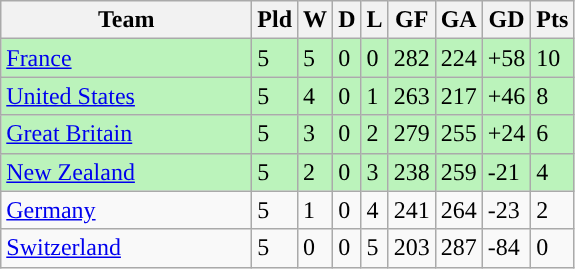<table class="wikitable">
<tr>
<th style="width:10em;">Team</th>
<th>Pld</th>
<th>W</th>
<th>D</th>
<th>L</th>
<th>GF</th>
<th>GA</th>
<th>GD</th>
<th>Pts</th>
</tr>
<tr style="background:#BBF3BB">
<td> <a href='#'>France</a></td>
<td>5</td>
<td>5</td>
<td>0</td>
<td>0</td>
<td>282</td>
<td>224</td>
<td>+58</td>
<td>10</td>
</tr>
<tr style="background:#BBF3BB">
<td> <a href='#'>United States</a></td>
<td>5</td>
<td>4</td>
<td>0</td>
<td>1</td>
<td>263</td>
<td>217</td>
<td>+46</td>
<td>8</td>
</tr>
<tr style="background:#BBF3BB">
<td> <a href='#'>Great Britain</a></td>
<td>5</td>
<td>3</td>
<td>0</td>
<td>2</td>
<td>279</td>
<td>255</td>
<td>+24</td>
<td>6</td>
</tr>
<tr style="background:#BBF3BB">
<td> <a href='#'>New Zealand</a></td>
<td>5</td>
<td>2</td>
<td>0</td>
<td>3</td>
<td>238</td>
<td>259</td>
<td>-21</td>
<td>4</td>
</tr>
<tr>
<td> <a href='#'>Germany</a></td>
<td>5</td>
<td>1</td>
<td>0</td>
<td>4</td>
<td>241</td>
<td>264</td>
<td>-23</td>
<td>2</td>
</tr>
<tr>
<td> <a href='#'>Switzerland</a></td>
<td>5</td>
<td>0</td>
<td>0</td>
<td>5</td>
<td>203</td>
<td>287</td>
<td>-84</td>
<td>0</td>
</tr>
</table>
